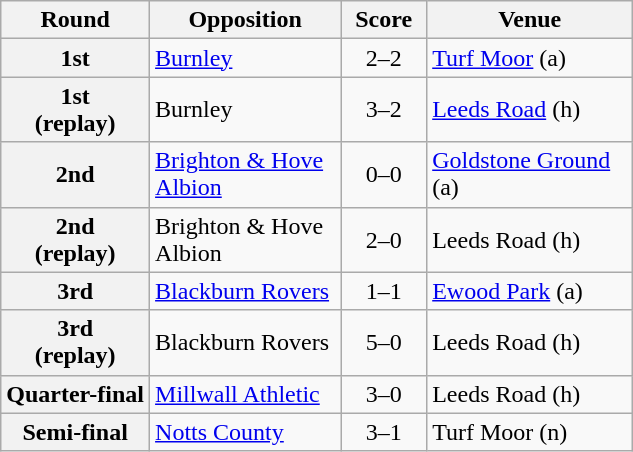<table class="wikitable plainrowheaders" style="text-align:center;margin-left:1em;float:left">
<tr>
<th scope=col>Round</th>
<th scope="col" style="width:120px;">Opposition</th>
<th scope="col" style="width:50px;">Score</th>
<th scope="col" style="width:130px;">Venue</th>
</tr>
<tr>
<th scope=row style="text-align:center">1st</th>
<td align="left"><a href='#'>Burnley</a></td>
<td>2–2</td>
<td align="left"><a href='#'>Turf Moor</a> (a)</td>
</tr>
<tr>
<th scope=row style="text-align:center">1st<br>(replay)</th>
<td align="left">Burnley</td>
<td>3–2</td>
<td align="left"><a href='#'>Leeds Road</a> (h)</td>
</tr>
<tr>
<th scope=row style="text-align:center">2nd</th>
<td align="left"><a href='#'>Brighton & Hove Albion</a></td>
<td>0–0</td>
<td align="left"><a href='#'>Goldstone Ground</a> (a)</td>
</tr>
<tr>
<th scope=row style="text-align:center">2nd<br>(replay)</th>
<td align="left">Brighton & Hove Albion</td>
<td>2–0</td>
<td align="left">Leeds Road (h)</td>
</tr>
<tr>
<th scope=row style="text-align:center">3rd</th>
<td align="left"><a href='#'>Blackburn Rovers</a></td>
<td>1–1</td>
<td align="left"><a href='#'>Ewood Park</a> (a)</td>
</tr>
<tr>
<th scope=row style="text-align:center">3rd<br>(replay)</th>
<td align="left">Blackburn Rovers</td>
<td>5–0</td>
<td align="left">Leeds Road (h)</td>
</tr>
<tr>
<th scope=row style="text-align:center">Quarter-final</th>
<td align="left"><a href='#'>Millwall Athletic</a></td>
<td>3–0</td>
<td align="left">Leeds Road (h)</td>
</tr>
<tr>
<th scope=row style="text-align:center">Semi-final</th>
<td align="left"><a href='#'>Notts County</a></td>
<td>3–1</td>
<td align="left">Turf Moor (n)</td>
</tr>
</table>
